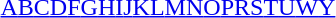<table id="toc" class="toc" summary="Class">
<tr>
<th></th>
</tr>
<tr>
<td style="text-align:center;"><a href='#'>A</a><a href='#'>B</a><a href='#'>C</a><a href='#'>D</a><a href='#'>F</a><a href='#'>G</a><a href='#'>H</a><a href='#'>I</a><a href='#'>J</a><a href='#'>K</a><a href='#'>L</a><a href='#'>M</a><a href='#'>N</a><a href='#'>O</a><a href='#'>P</a><a href='#'>R</a><a href='#'>S</a><a href='#'>T</a><a href='#'>U</a><a href='#'>W</a><a href='#'>Y</a></td>
</tr>
</table>
